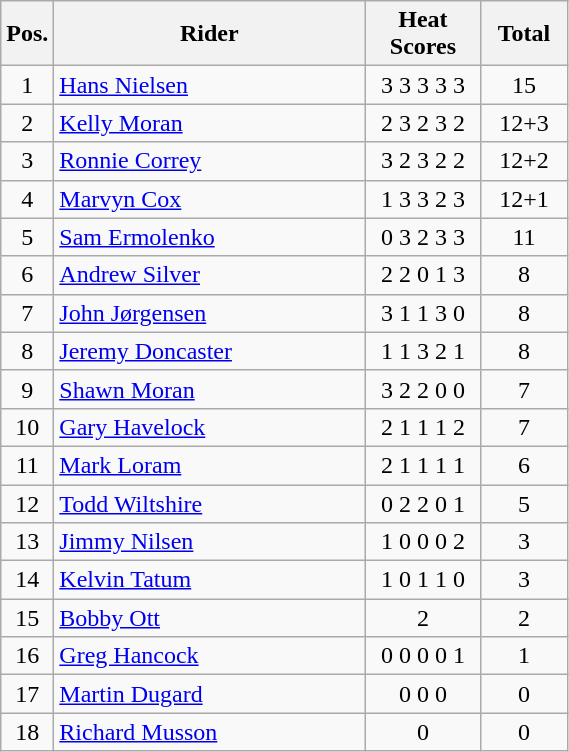<table class=wikitable>
<tr>
<th width=25px>Pos.</th>
<th width=200px>Rider</th>
<th width=70px>Heat Scores</th>
<th width=50px>Total</th>
</tr>
<tr align=center >
<td>1</td>
<td align=left> <a href='#'>Hans Nielsen</a></td>
<td>3	3	3	3	3</td>
<td>15</td>
</tr>
<tr align=center>
<td>2</td>
<td align=left> <a href='#'>Kelly Moran</a></td>
<td>2	3	2	3	2</td>
<td>12+3</td>
</tr>
<tr align=center>
<td>3</td>
<td align=left> <a href='#'>Ronnie Correy</a></td>
<td>3	2	3	2	2</td>
<td>12+2</td>
</tr>
<tr align=center>
<td>4</td>
<td align=left> <a href='#'>Marvyn Cox</a></td>
<td>1	3	3	2	3</td>
<td>12+1</td>
</tr>
<tr align=center>
<td>5</td>
<td align=left> <a href='#'>Sam Ermolenko</a></td>
<td>0	3	2	3	3</td>
<td>11</td>
</tr>
<tr align=center>
<td>6</td>
<td align=left> <a href='#'>Andrew Silver</a></td>
<td>2	2	0	1	3</td>
<td>8</td>
</tr>
<tr align=center>
<td>7</td>
<td align=left> <a href='#'>John Jørgensen</a></td>
<td>3	1	1	3	0</td>
<td>8</td>
</tr>
<tr align=center>
<td>8</td>
<td align=left> <a href='#'>Jeremy Doncaster</a></td>
<td>1	1	3	2	1</td>
<td>8</td>
</tr>
<tr align=center>
<td>9</td>
<td align=left> <a href='#'>Shawn Moran</a></td>
<td>3	2	2	0	0</td>
<td>7</td>
</tr>
<tr align=center>
<td>10</td>
<td align=left> <a href='#'>Gary Havelock</a></td>
<td>2	1	1	1	2</td>
<td>7</td>
</tr>
<tr align=center>
<td>11</td>
<td align=left> <a href='#'>Mark Loram</a></td>
<td>2	1	1	1	1</td>
<td>6</td>
</tr>
<tr align=center>
<td>12</td>
<td align=left> <a href='#'>Todd Wiltshire</a></td>
<td>0	2	2	0	1</td>
<td>5</td>
</tr>
<tr align=center>
<td>13</td>
<td align=left> <a href='#'>Jimmy Nilsen</a></td>
<td>1	0	0	0	2</td>
<td>3</td>
</tr>
<tr align=center>
<td>14</td>
<td align=left> <a href='#'>Kelvin Tatum</a></td>
<td>1	0	1	1	0</td>
<td>3</td>
</tr>
<tr align=center>
<td>15</td>
<td align=left> <a href='#'>Bobby Ott</a></td>
<td>2</td>
<td>2</td>
</tr>
<tr align=center>
<td>16</td>
<td align=left> <a href='#'>Greg Hancock</a></td>
<td>0	0	0	0	1</td>
<td>1</td>
</tr>
<tr align=center>
<td>17</td>
<td align=left> <a href='#'>Martin Dugard</a></td>
<td>0	0	0</td>
<td>0</td>
</tr>
<tr align=center>
<td>18</td>
<td align=left> <a href='#'>Richard Musson</a></td>
<td>0</td>
<td>0</td>
</tr>
</table>
